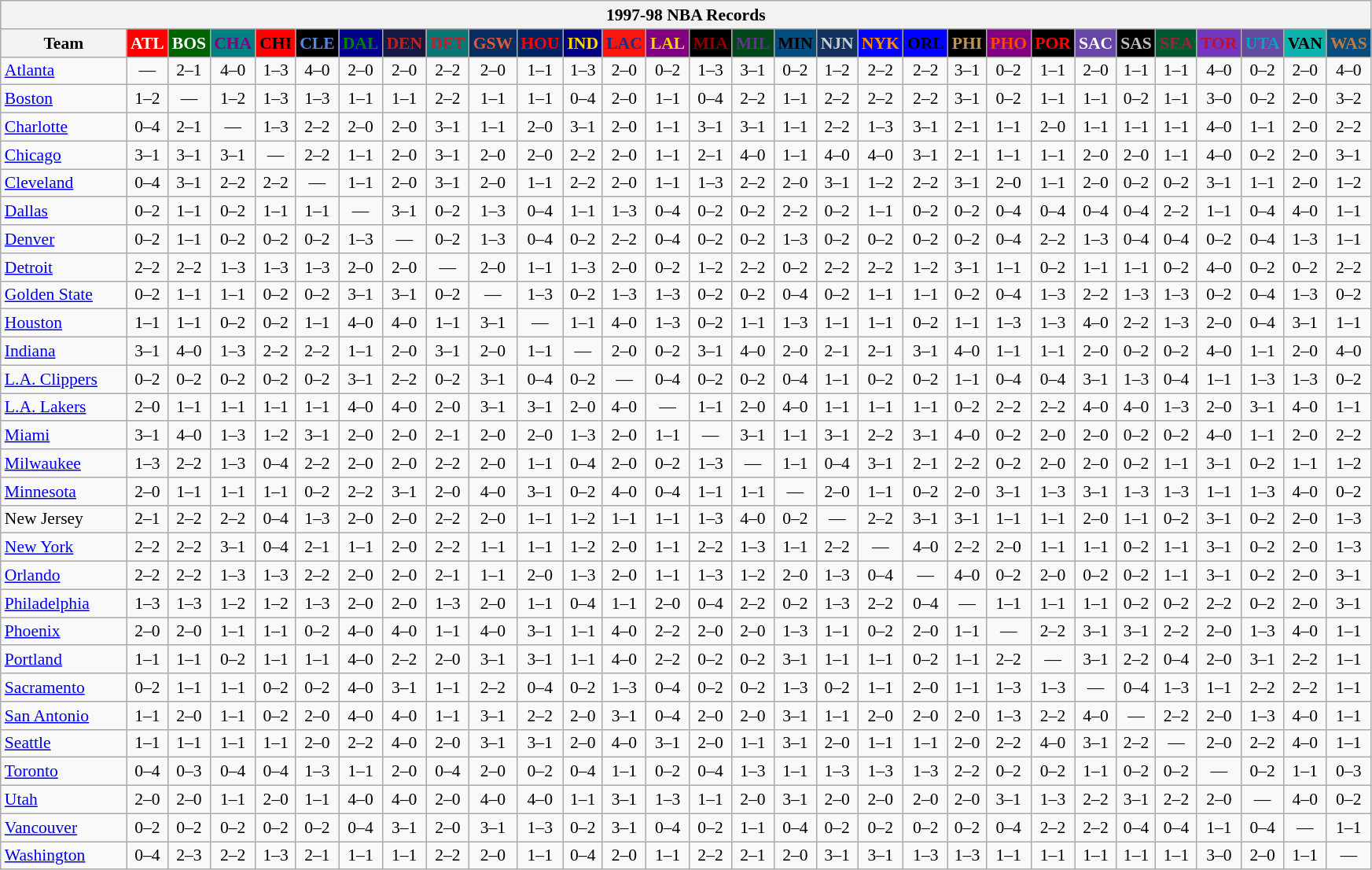<table class="wikitable" style="font-size:90%; text-align:center;">
<tr>
<th colspan=30>1997-98 NBA Records</th>
</tr>
<tr>
<th width=100>Team</th>
<th style="background:#FF0000;color:#FFFFFF;width=35">ATL</th>
<th style="background:#006400;color:#FFFFFF;width=35">BOS</th>
<th style="background:#008080;color:#800080;width=35">CHA</th>
<th style="background:#FF0000;color:#000000;width=35">CHI</th>
<th style="background:#000000;color:#5787DC;width=35">CLE</th>
<th style="background:#00008B;color:#008000;width=35">DAL</th>
<th style="background:#141A44;color:#BC2224;width=35">DEN</th>
<th style="background:#0C7674;color:#BB222C;width=35">DET</th>
<th style="background:#072E63;color:#DC5A34;width=35">GSW</th>
<th style="background:#002366;color:#FF0000;width=35">HOU</th>
<th style="background:#000080;color:#FFD700;width=35">IND</th>
<th style="background:#F9160D;color:#1A2E8B;width=35">LAC</th>
<th style="background:#800080;color:#FFD700;width=35">LAL</th>
<th style="background:#000000;color:#8B0000;width=35">MIA</th>
<th style="background:#00471B;color:#5C378A;width=35">MIL</th>
<th style="background:#044D80;color:#000000;width=35">MIN</th>
<th style="background:#12305B;color:#C4CED4;width=35">NJN</th>
<th style="background:#0000FF;color:#FF8C00;width=35">NYK</th>
<th style="background:#0000FF;color:#000000;width=35">ORL</th>
<th style="background:#000000;color:#BB9754;width=35">PHI</th>
<th style="background:#800080;color:#FF4500;width=35">PHO</th>
<th style="background:#000000;color:#FF0000;width=35">POR</th>
<th style="background:#6846A8;color:#FFFFFF;width=35">SAC</th>
<th style="background:#000000;color:#C0C0C0;width=35">SAS</th>
<th style="background:#005831;color:#992634;width=35">SEA</th>
<th style="background:#7436BF;color:#BE0F34;width=35">TOR</th>
<th style="background:#644A9C;color:#149BC7;width=35">UTA</th>
<th style="background:#0CB2AC;color:#000000;width=35">VAN</th>
<th style="background:#044D7D;color:#BC7A44;width=35">WAS</th>
</tr>
<tr>
<td style="text-align:left;"><a href='#'>Atlanta</a></td>
<td>—</td>
<td>2–1</td>
<td>4–0</td>
<td>1–3</td>
<td>4–0</td>
<td>2–0</td>
<td>2–0</td>
<td>2–2</td>
<td>2–0</td>
<td>1–1</td>
<td>1–3</td>
<td>2–0</td>
<td>0–2</td>
<td>1–3</td>
<td>3–1</td>
<td>0–2</td>
<td>1–2</td>
<td>2–2</td>
<td>2–2</td>
<td>3–1</td>
<td>0–2</td>
<td>1–1</td>
<td>2–0</td>
<td>1–1</td>
<td>1–1</td>
<td>4–0</td>
<td>0–2</td>
<td>2–0</td>
<td>4–0</td>
</tr>
<tr>
<td style="text-align:left;"><a href='#'>Boston</a></td>
<td>1–2</td>
<td>—</td>
<td>1–2</td>
<td>1–3</td>
<td>1–3</td>
<td>1–1</td>
<td>1–1</td>
<td>2–2</td>
<td>1–1</td>
<td>1–1</td>
<td>0–4</td>
<td>2–0</td>
<td>1–1</td>
<td>0–4</td>
<td>2–2</td>
<td>1–1</td>
<td>2–2</td>
<td>2–2</td>
<td>2–2</td>
<td>3–1</td>
<td>0–2</td>
<td>1–1</td>
<td>1–1</td>
<td>0–2</td>
<td>1–1</td>
<td>3–0</td>
<td>0–2</td>
<td>2–0</td>
<td>3–2</td>
</tr>
<tr>
<td style="text-align:left;"><a href='#'>Charlotte</a></td>
<td>0–4</td>
<td>2–1</td>
<td>—</td>
<td>1–3</td>
<td>2–2</td>
<td>2–0</td>
<td>2–0</td>
<td>3–1</td>
<td>1–1</td>
<td>2–0</td>
<td>3–1</td>
<td>2–0</td>
<td>1–1</td>
<td>3–1</td>
<td>3–1</td>
<td>1–1</td>
<td>2–2</td>
<td>1–3</td>
<td>3–1</td>
<td>2–1</td>
<td>1–1</td>
<td>2–0</td>
<td>1–1</td>
<td>1–1</td>
<td>1–1</td>
<td>4–0</td>
<td>1–1</td>
<td>2–0</td>
<td>2–2</td>
</tr>
<tr>
<td style="text-align:left;"><a href='#'>Chicago</a></td>
<td>3–1</td>
<td>3–1</td>
<td>3–1</td>
<td>—</td>
<td>2–2</td>
<td>1–1</td>
<td>2–0</td>
<td>3–1</td>
<td>2–0</td>
<td>2–0</td>
<td>2–2</td>
<td>2–0</td>
<td>1–1</td>
<td>2–1</td>
<td>4–0</td>
<td>1–1</td>
<td>4–0</td>
<td>4–0</td>
<td>3–1</td>
<td>2–1</td>
<td>1–1</td>
<td>1–1</td>
<td>2–0</td>
<td>2–0</td>
<td>1–1</td>
<td>4–0</td>
<td>0–2</td>
<td>2–0</td>
<td>3–1</td>
</tr>
<tr>
<td style="text-align:left;"><a href='#'>Cleveland</a></td>
<td>0–4</td>
<td>3–1</td>
<td>2–2</td>
<td>2–2</td>
<td>—</td>
<td>1–1</td>
<td>2–0</td>
<td>3–1</td>
<td>2–0</td>
<td>1–1</td>
<td>2–2</td>
<td>2–0</td>
<td>1–1</td>
<td>1–3</td>
<td>2–2</td>
<td>2–0</td>
<td>3–1</td>
<td>1–2</td>
<td>2–2</td>
<td>3–1</td>
<td>2–0</td>
<td>1–1</td>
<td>2–0</td>
<td>0–2</td>
<td>0–2</td>
<td>3–1</td>
<td>1–1</td>
<td>2–0</td>
<td>1–2</td>
</tr>
<tr>
<td style="text-align:left;"><a href='#'>Dallas</a></td>
<td>0–2</td>
<td>1–1</td>
<td>0–2</td>
<td>1–1</td>
<td>1–1</td>
<td>—</td>
<td>3–1</td>
<td>0–2</td>
<td>1–3</td>
<td>0–4</td>
<td>1–1</td>
<td>1–3</td>
<td>0–4</td>
<td>0–2</td>
<td>0–2</td>
<td>2–2</td>
<td>0–2</td>
<td>1–1</td>
<td>0–2</td>
<td>0–2</td>
<td>0–4</td>
<td>0–4</td>
<td>0–4</td>
<td>0–4</td>
<td>2–2</td>
<td>1–1</td>
<td>0–4</td>
<td>4–0</td>
<td>1–1</td>
</tr>
<tr>
<td style="text-align:left;"><a href='#'>Denver</a></td>
<td>0–2</td>
<td>1–1</td>
<td>0–2</td>
<td>0–2</td>
<td>0–2</td>
<td>1–3</td>
<td>—</td>
<td>0–2</td>
<td>1–3</td>
<td>0–4</td>
<td>0–2</td>
<td>2–2</td>
<td>0–4</td>
<td>0–2</td>
<td>0–2</td>
<td>1–3</td>
<td>0–2</td>
<td>0–2</td>
<td>0–2</td>
<td>0–2</td>
<td>0–4</td>
<td>2–2</td>
<td>1–3</td>
<td>0–4</td>
<td>0–4</td>
<td>0–2</td>
<td>0–4</td>
<td>1–3</td>
<td>1–1</td>
</tr>
<tr>
<td style="text-align:left;"><a href='#'>Detroit</a></td>
<td>2–2</td>
<td>2–2</td>
<td>1–3</td>
<td>1–3</td>
<td>1–3</td>
<td>2–0</td>
<td>2–0</td>
<td>—</td>
<td>2–0</td>
<td>1–1</td>
<td>1–3</td>
<td>2–0</td>
<td>0–2</td>
<td>1–2</td>
<td>2–2</td>
<td>0–2</td>
<td>2–2</td>
<td>2–2</td>
<td>1–2</td>
<td>3–1</td>
<td>1–1</td>
<td>0–2</td>
<td>1–1</td>
<td>1–1</td>
<td>0–2</td>
<td>4–0</td>
<td>0–2</td>
<td>0–2</td>
<td>2–2</td>
</tr>
<tr>
<td style="text-align:left;"><a href='#'>Golden State</a></td>
<td>0–2</td>
<td>1–1</td>
<td>1–1</td>
<td>0–2</td>
<td>0–2</td>
<td>3–1</td>
<td>3–1</td>
<td>0–2</td>
<td>—</td>
<td>1–3</td>
<td>0–2</td>
<td>1–3</td>
<td>1–3</td>
<td>0–2</td>
<td>0–2</td>
<td>0–4</td>
<td>0–2</td>
<td>1–1</td>
<td>1–1</td>
<td>0–2</td>
<td>0–4</td>
<td>1–3</td>
<td>2–2</td>
<td>1–3</td>
<td>1–3</td>
<td>0–2</td>
<td>0–4</td>
<td>1–3</td>
<td>0–2</td>
</tr>
<tr>
<td style="text-align:left;"><a href='#'>Houston</a></td>
<td>1–1</td>
<td>1–1</td>
<td>0–2</td>
<td>0–2</td>
<td>1–1</td>
<td>4–0</td>
<td>4–0</td>
<td>1–1</td>
<td>3–1</td>
<td>—</td>
<td>1–1</td>
<td>4–0</td>
<td>1–3</td>
<td>0–2</td>
<td>1–1</td>
<td>1–3</td>
<td>1–1</td>
<td>1–1</td>
<td>0–2</td>
<td>1–1</td>
<td>1–3</td>
<td>1–3</td>
<td>4–0</td>
<td>2–2</td>
<td>1–3</td>
<td>2–0</td>
<td>0–4</td>
<td>3–1</td>
<td>1–1</td>
</tr>
<tr>
<td style="text-align:left;"><a href='#'>Indiana</a></td>
<td>3–1</td>
<td>4–0</td>
<td>1–3</td>
<td>2–2</td>
<td>2–2</td>
<td>1–1</td>
<td>2–0</td>
<td>3–1</td>
<td>2–0</td>
<td>1–1</td>
<td>—</td>
<td>2–0</td>
<td>0–2</td>
<td>3–1</td>
<td>4–0</td>
<td>2–0</td>
<td>2–1</td>
<td>2–1</td>
<td>3–1</td>
<td>4–0</td>
<td>1–1</td>
<td>1–1</td>
<td>2–0</td>
<td>0–2</td>
<td>0–2</td>
<td>4–0</td>
<td>1–1</td>
<td>2–0</td>
<td>4–0</td>
</tr>
<tr>
<td style="text-align:left;"><a href='#'>L.A. Clippers</a></td>
<td>0–2</td>
<td>0–2</td>
<td>0–2</td>
<td>0–2</td>
<td>0–2</td>
<td>3–1</td>
<td>2–2</td>
<td>0–2</td>
<td>3–1</td>
<td>0–4</td>
<td>0–2</td>
<td>—</td>
<td>0–4</td>
<td>0–2</td>
<td>0–2</td>
<td>0–4</td>
<td>1–1</td>
<td>0–2</td>
<td>0–2</td>
<td>1–1</td>
<td>0–4</td>
<td>0–4</td>
<td>3–1</td>
<td>1–3</td>
<td>0–4</td>
<td>1–1</td>
<td>1–3</td>
<td>1–3</td>
<td>0–2</td>
</tr>
<tr>
<td style="text-align:left;"><a href='#'>L.A. Lakers</a></td>
<td>2–0</td>
<td>1–1</td>
<td>1–1</td>
<td>1–1</td>
<td>1–1</td>
<td>4–0</td>
<td>4–0</td>
<td>2–0</td>
<td>3–1</td>
<td>3–1</td>
<td>2–0</td>
<td>4–0</td>
<td>—</td>
<td>1–1</td>
<td>2–0</td>
<td>4–0</td>
<td>1–1</td>
<td>1–1</td>
<td>1–1</td>
<td>0–2</td>
<td>2–2</td>
<td>2–2</td>
<td>4–0</td>
<td>4–0</td>
<td>1–3</td>
<td>2–0</td>
<td>3–1</td>
<td>4–0</td>
<td>1–1</td>
</tr>
<tr>
<td style="text-align:left;"><a href='#'>Miami</a></td>
<td>3–1</td>
<td>4–0</td>
<td>1–3</td>
<td>1–2</td>
<td>3–1</td>
<td>2–0</td>
<td>2–0</td>
<td>2–1</td>
<td>2–0</td>
<td>2–0</td>
<td>1–3</td>
<td>2–0</td>
<td>1–1</td>
<td>—</td>
<td>3–1</td>
<td>1–1</td>
<td>3–1</td>
<td>2–2</td>
<td>3–1</td>
<td>4–0</td>
<td>0–2</td>
<td>2–0</td>
<td>2–0</td>
<td>0–2</td>
<td>0–2</td>
<td>4–0</td>
<td>1–1</td>
<td>2–0</td>
<td>2–2</td>
</tr>
<tr>
<td style="text-align:left;"><a href='#'>Milwaukee</a></td>
<td>1–3</td>
<td>2–2</td>
<td>1–3</td>
<td>0–4</td>
<td>2–2</td>
<td>2–0</td>
<td>2–0</td>
<td>2–2</td>
<td>2–0</td>
<td>1–1</td>
<td>0–4</td>
<td>2–0</td>
<td>0–2</td>
<td>1–3</td>
<td>—</td>
<td>1–1</td>
<td>0–4</td>
<td>3–1</td>
<td>2–1</td>
<td>2–2</td>
<td>0–2</td>
<td>2–0</td>
<td>2–0</td>
<td>0–2</td>
<td>1–1</td>
<td>3–1</td>
<td>0–2</td>
<td>1–1</td>
<td>1–2</td>
</tr>
<tr>
<td style="text-align:left;"><a href='#'>Minnesota</a></td>
<td>2–0</td>
<td>1–1</td>
<td>1–1</td>
<td>1–1</td>
<td>0–2</td>
<td>2–2</td>
<td>3–1</td>
<td>2–0</td>
<td>4–0</td>
<td>3–1</td>
<td>0–2</td>
<td>4–0</td>
<td>0–4</td>
<td>1–1</td>
<td>1–1</td>
<td>—</td>
<td>2–0</td>
<td>1–1</td>
<td>0–2</td>
<td>2–0</td>
<td>3–1</td>
<td>1–3</td>
<td>3–1</td>
<td>1–3</td>
<td>1–3</td>
<td>1–1</td>
<td>1–3</td>
<td>4–0</td>
<td>0–2</td>
</tr>
<tr>
<td style="text-align:left;">New Jersey</td>
<td>2–1</td>
<td>2–2</td>
<td>2–2</td>
<td>0–4</td>
<td>1–3</td>
<td>2–0</td>
<td>2–0</td>
<td>2–2</td>
<td>2–0</td>
<td>1–1</td>
<td>1–2</td>
<td>1–1</td>
<td>1–1</td>
<td>1–3</td>
<td>4–0</td>
<td>0–2</td>
<td>—</td>
<td>2–2</td>
<td>3–1</td>
<td>3–1</td>
<td>1–1</td>
<td>1–1</td>
<td>2–0</td>
<td>1–1</td>
<td>0–2</td>
<td>3–1</td>
<td>0–2</td>
<td>2–0</td>
<td>1–3</td>
</tr>
<tr>
<td style="text-align:left;"><a href='#'>New York</a></td>
<td>2–2</td>
<td>2–2</td>
<td>3–1</td>
<td>0–4</td>
<td>2–1</td>
<td>1–1</td>
<td>2–0</td>
<td>2–2</td>
<td>1–1</td>
<td>1–1</td>
<td>1–2</td>
<td>2–0</td>
<td>1–1</td>
<td>2–2</td>
<td>1–3</td>
<td>1–1</td>
<td>2–2</td>
<td>—</td>
<td>4–0</td>
<td>2–2</td>
<td>2–0</td>
<td>1–1</td>
<td>1–1</td>
<td>0–2</td>
<td>1–1</td>
<td>3–1</td>
<td>0–2</td>
<td>2–0</td>
<td>1–3</td>
</tr>
<tr>
<td style="text-align:left;"><a href='#'>Orlando</a></td>
<td>2–2</td>
<td>2–2</td>
<td>1–3</td>
<td>1–3</td>
<td>2–2</td>
<td>2–0</td>
<td>2–0</td>
<td>2–1</td>
<td>1–1</td>
<td>2–0</td>
<td>1–3</td>
<td>2–0</td>
<td>1–1</td>
<td>1–3</td>
<td>1–2</td>
<td>2–0</td>
<td>1–3</td>
<td>0–4</td>
<td>—</td>
<td>4–0</td>
<td>0–2</td>
<td>2–0</td>
<td>0–2</td>
<td>0–2</td>
<td>1–1</td>
<td>3–1</td>
<td>0–2</td>
<td>2–0</td>
<td>3–1</td>
</tr>
<tr>
<td style="text-align:left;"><a href='#'>Philadelphia</a></td>
<td>1–3</td>
<td>1–3</td>
<td>1–2</td>
<td>1–2</td>
<td>1–3</td>
<td>2–0</td>
<td>2–0</td>
<td>1–3</td>
<td>2–0</td>
<td>1–1</td>
<td>0–4</td>
<td>1–1</td>
<td>2–0</td>
<td>0–4</td>
<td>2–2</td>
<td>0–2</td>
<td>1–3</td>
<td>2–2</td>
<td>0–4</td>
<td>—</td>
<td>1–1</td>
<td>1–1</td>
<td>1–1</td>
<td>0–2</td>
<td>0–2</td>
<td>2–2</td>
<td>0–2</td>
<td>2–0</td>
<td>3–1</td>
</tr>
<tr>
<td style="text-align:left;"><a href='#'>Phoenix</a></td>
<td>2–0</td>
<td>2–0</td>
<td>1–1</td>
<td>1–1</td>
<td>0–2</td>
<td>4–0</td>
<td>4–0</td>
<td>1–1</td>
<td>4–0</td>
<td>3–1</td>
<td>1–1</td>
<td>4–0</td>
<td>2–2</td>
<td>2–0</td>
<td>2–0</td>
<td>1–3</td>
<td>1–1</td>
<td>0–2</td>
<td>2–0</td>
<td>1–1</td>
<td>—</td>
<td>2–2</td>
<td>3–1</td>
<td>3–1</td>
<td>2–2</td>
<td>2–0</td>
<td>1–3</td>
<td>4–0</td>
<td>1–1</td>
</tr>
<tr>
<td style="text-align:left;"><a href='#'>Portland</a></td>
<td>1–1</td>
<td>1–1</td>
<td>0–2</td>
<td>1–1</td>
<td>1–1</td>
<td>4–0</td>
<td>2–2</td>
<td>2–0</td>
<td>3–1</td>
<td>3–1</td>
<td>1–1</td>
<td>4–0</td>
<td>2–2</td>
<td>0–2</td>
<td>0–2</td>
<td>3–1</td>
<td>1–1</td>
<td>1–1</td>
<td>0–2</td>
<td>1–1</td>
<td>2–2</td>
<td>—</td>
<td>3–1</td>
<td>2–2</td>
<td>0–4</td>
<td>2–0</td>
<td>3–1</td>
<td>2–2</td>
<td>1–1</td>
</tr>
<tr>
<td style="text-align:left;"><a href='#'>Sacramento</a></td>
<td>0–2</td>
<td>1–1</td>
<td>1–1</td>
<td>0–2</td>
<td>0–2</td>
<td>4–0</td>
<td>3–1</td>
<td>1–1</td>
<td>2–2</td>
<td>0–4</td>
<td>0–2</td>
<td>1–3</td>
<td>0–4</td>
<td>0–2</td>
<td>0–2</td>
<td>1–3</td>
<td>0–2</td>
<td>1–1</td>
<td>2–0</td>
<td>1–1</td>
<td>1–3</td>
<td>1–3</td>
<td>—</td>
<td>0–4</td>
<td>1–3</td>
<td>1–1</td>
<td>2–2</td>
<td>2–2</td>
<td>1–1</td>
</tr>
<tr>
<td style="text-align:left;"><a href='#'>San Antonio</a></td>
<td>1–1</td>
<td>2–0</td>
<td>1–1</td>
<td>0–2</td>
<td>2–0</td>
<td>4–0</td>
<td>4–0</td>
<td>1–1</td>
<td>3–1</td>
<td>2–2</td>
<td>2–0</td>
<td>3–1</td>
<td>0–4</td>
<td>2–0</td>
<td>2–0</td>
<td>3–1</td>
<td>1–1</td>
<td>2–0</td>
<td>2–0</td>
<td>2–0</td>
<td>1–3</td>
<td>2–2</td>
<td>4–0</td>
<td>—</td>
<td>2–2</td>
<td>2–0</td>
<td>1–3</td>
<td>4–0</td>
<td>1–1</td>
</tr>
<tr>
<td style="text-align:left;"><a href='#'>Seattle</a></td>
<td>1–1</td>
<td>1–1</td>
<td>1–1</td>
<td>1–1</td>
<td>2–0</td>
<td>2–2</td>
<td>4–0</td>
<td>2–0</td>
<td>3–1</td>
<td>3–1</td>
<td>2–0</td>
<td>4–0</td>
<td>3–1</td>
<td>2–0</td>
<td>1–1</td>
<td>3–1</td>
<td>2–0</td>
<td>1–1</td>
<td>1–1</td>
<td>2–0</td>
<td>2–2</td>
<td>4–0</td>
<td>3–1</td>
<td>2–2</td>
<td>—</td>
<td>2–0</td>
<td>2–2</td>
<td>4–0</td>
<td>1–1</td>
</tr>
<tr>
<td style="text-align:left;"><a href='#'>Toronto</a></td>
<td>0–4</td>
<td>0–3</td>
<td>0–4</td>
<td>0–4</td>
<td>1–3</td>
<td>1–1</td>
<td>2–0</td>
<td>0–4</td>
<td>2–0</td>
<td>0–2</td>
<td>0–4</td>
<td>1–1</td>
<td>0–2</td>
<td>0–4</td>
<td>1–3</td>
<td>1–1</td>
<td>1–3</td>
<td>1–3</td>
<td>1–3</td>
<td>2–2</td>
<td>0–2</td>
<td>0–2</td>
<td>1–1</td>
<td>0–2</td>
<td>0–2</td>
<td>—</td>
<td>0–2</td>
<td>1–1</td>
<td>0–3</td>
</tr>
<tr>
<td style="text-align:left;"><a href='#'>Utah</a></td>
<td>2–0</td>
<td>2–0</td>
<td>1–1</td>
<td>2–0</td>
<td>1–1</td>
<td>4–0</td>
<td>4–0</td>
<td>2–0</td>
<td>4–0</td>
<td>4–0</td>
<td>1–1</td>
<td>3–1</td>
<td>1–3</td>
<td>1–1</td>
<td>2–0</td>
<td>3–1</td>
<td>2–0</td>
<td>2–0</td>
<td>2–0</td>
<td>2–0</td>
<td>3–1</td>
<td>1–3</td>
<td>2–2</td>
<td>3–1</td>
<td>2–2</td>
<td>2–0</td>
<td>—</td>
<td>4–0</td>
<td>0–2</td>
</tr>
<tr>
<td style="text-align:left;"><a href='#'>Vancouver</a></td>
<td>0–2</td>
<td>0–2</td>
<td>0–2</td>
<td>0–2</td>
<td>0–2</td>
<td>0–4</td>
<td>3–1</td>
<td>2–0</td>
<td>3–1</td>
<td>1–3</td>
<td>0–2</td>
<td>3–1</td>
<td>0–4</td>
<td>0–2</td>
<td>1–1</td>
<td>0–4</td>
<td>0–2</td>
<td>0–2</td>
<td>0–2</td>
<td>0–2</td>
<td>0–4</td>
<td>2–2</td>
<td>2–2</td>
<td>0–4</td>
<td>0–4</td>
<td>1–1</td>
<td>0–4</td>
<td>—</td>
<td>1–1</td>
</tr>
<tr>
<td style="text-align:left;"><a href='#'>Washington</a></td>
<td>0–4</td>
<td>2–3</td>
<td>2–2</td>
<td>1–3</td>
<td>2–1</td>
<td>1–1</td>
<td>1–1</td>
<td>2–2</td>
<td>2–0</td>
<td>1–1</td>
<td>0–4</td>
<td>2–0</td>
<td>1–1</td>
<td>2–2</td>
<td>2–1</td>
<td>2–0</td>
<td>3–1</td>
<td>3–1</td>
<td>1–3</td>
<td>1–3</td>
<td>1–1</td>
<td>1–1</td>
<td>1–1</td>
<td>1–1</td>
<td>1–1</td>
<td>3–0</td>
<td>2–0</td>
<td>1–1</td>
<td>—</td>
</tr>
</table>
